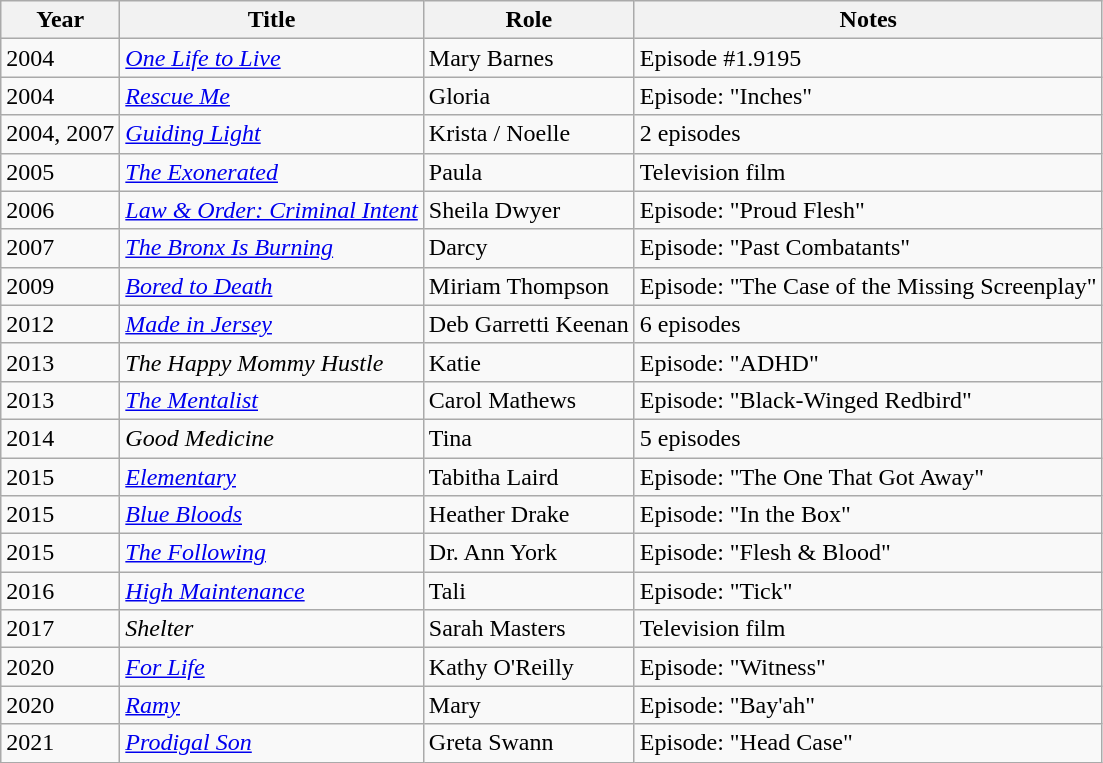<table class="wikitable sortable">
<tr>
<th>Year</th>
<th>Title</th>
<th>Role</th>
<th>Notes</th>
</tr>
<tr>
<td>2004</td>
<td><em><a href='#'>One Life to Live</a></em></td>
<td>Mary Barnes</td>
<td>Episode #1.9195</td>
</tr>
<tr>
<td>2004</td>
<td><a href='#'><em>Rescue Me</em></a></td>
<td>Gloria</td>
<td>Episode: "Inches"</td>
</tr>
<tr>
<td>2004, 2007</td>
<td><em><a href='#'>Guiding Light</a></em></td>
<td>Krista / Noelle</td>
<td>2 episodes</td>
</tr>
<tr>
<td>2005</td>
<td><em><a href='#'>The Exonerated</a></em></td>
<td>Paula</td>
<td>Television film</td>
</tr>
<tr>
<td>2006</td>
<td><em><a href='#'>Law & Order: Criminal Intent</a></em></td>
<td>Sheila Dwyer</td>
<td>Episode: "Proud Flesh"</td>
</tr>
<tr>
<td>2007</td>
<td><em><a href='#'>The Bronx Is Burning</a></em></td>
<td>Darcy</td>
<td>Episode: "Past Combatants"</td>
</tr>
<tr>
<td>2009</td>
<td><em><a href='#'>Bored to Death</a></em></td>
<td>Miriam Thompson</td>
<td>Episode: "The Case of the Missing Screenplay"</td>
</tr>
<tr>
<td>2012</td>
<td><em><a href='#'>Made in Jersey</a></em></td>
<td>Deb Garretti Keenan</td>
<td>6 episodes</td>
</tr>
<tr>
<td>2013</td>
<td><em>The Happy Mommy Hustle</em></td>
<td>Katie</td>
<td>Episode: "ADHD"</td>
</tr>
<tr>
<td>2013</td>
<td><em><a href='#'>The Mentalist</a></em></td>
<td>Carol Mathews</td>
<td>Episode: "Black-Winged Redbird"</td>
</tr>
<tr>
<td>2014</td>
<td><em>Good Medicine</em></td>
<td>Tina</td>
<td>5 episodes</td>
</tr>
<tr>
<td>2015</td>
<td><a href='#'><em>Elementary</em></a></td>
<td>Tabitha Laird</td>
<td>Episode: "The One That Got Away"</td>
</tr>
<tr>
<td>2015</td>
<td><a href='#'><em>Blue Bloods</em></a></td>
<td>Heather Drake</td>
<td>Episode: "In the Box"</td>
</tr>
<tr>
<td>2015</td>
<td><em><a href='#'>The Following</a></em></td>
<td>Dr. Ann York</td>
<td>Episode: "Flesh & Blood"</td>
</tr>
<tr>
<td>2016</td>
<td><em><a href='#'>High Maintenance</a></em></td>
<td>Tali</td>
<td>Episode: "Tick"</td>
</tr>
<tr>
<td>2017</td>
<td><em>Shelter</em></td>
<td>Sarah Masters</td>
<td>Television film</td>
</tr>
<tr>
<td>2020</td>
<td><a href='#'><em>For Life</em></a></td>
<td>Kathy O'Reilly</td>
<td>Episode: "Witness"</td>
</tr>
<tr>
<td>2020</td>
<td><a href='#'><em>Ramy</em></a></td>
<td>Mary</td>
<td>Episode: "Bay'ah"</td>
</tr>
<tr>
<td>2021</td>
<td><a href='#'><em>Prodigal Son</em></a></td>
<td>Greta Swann</td>
<td>Episode: "Head Case"</td>
</tr>
</table>
